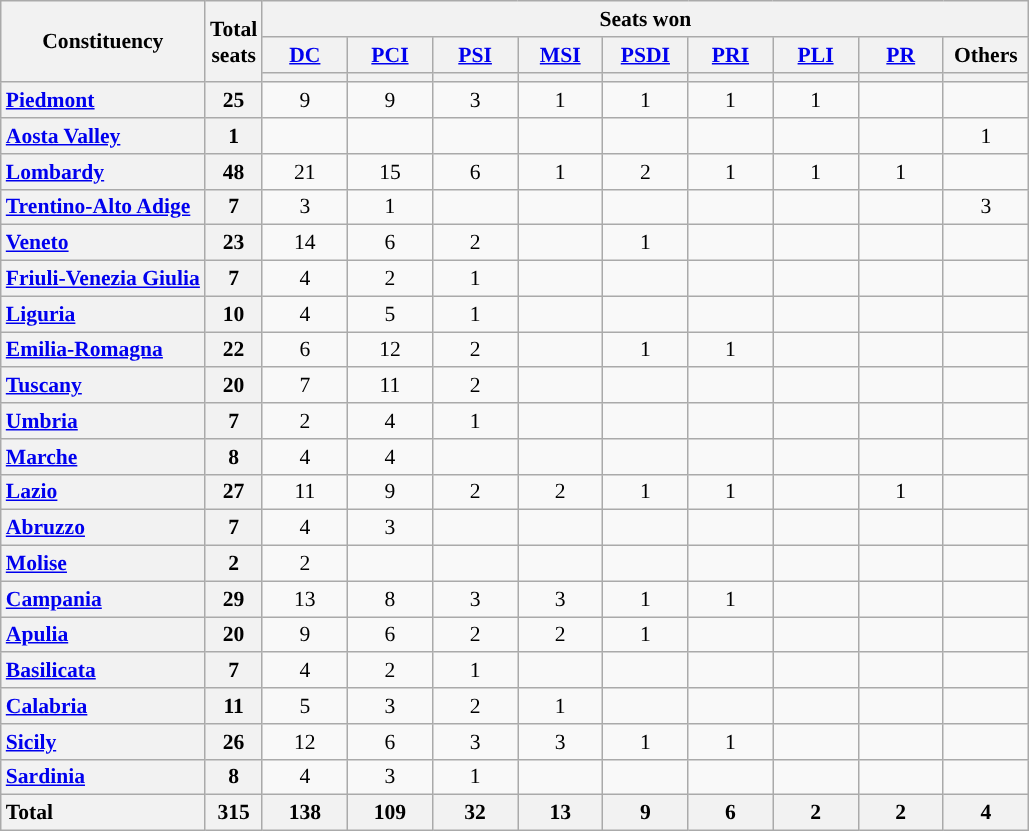<table class="wikitable" style="text-align:center; font-size: 0.9em">
<tr>
<th rowspan="3">Constituency</th>
<th rowspan="3">Total<br>seats</th>
<th colspan="9">Seats won</th>
</tr>
<tr>
<th class="unsortable" style="width:50px;"><a href='#'>DC</a></th>
<th class="unsortable" style="width:50px;"><a href='#'>PCI</a></th>
<th class="unsortable" style="width:50px;"><a href='#'>PSI</a></th>
<th class="unsortable" style="width:50px;"><a href='#'>MSI</a></th>
<th class="unsortable" style="width:50px;"><a href='#'>PSDI</a></th>
<th class="unsortable" style="width:50px;"><a href='#'>PRI</a></th>
<th class="unsortable" style="width:50px;"><a href='#'>PLI</a></th>
<th class="unsortable" style="width:50px;"><a href='#'>PR</a></th>
<th class="unsortable" style="width:50px;">Others</th>
</tr>
<tr>
<th style="background:"></th>
<th style="background:"></th>
<th style="background:"></th>
<th style="background:"></th>
<th style="background:"></th>
<th style="background:"></th>
<th style="background:"></th>
<th style="background:"></th>
<th style="background:"></th>
</tr>
<tr>
<th style="text-align: left;"><a href='#'>Piedmont</a></th>
<th>25</th>
<td>9</td>
<td>9</td>
<td>3</td>
<td>1</td>
<td>1</td>
<td>1</td>
<td>1</td>
<td></td>
<td></td>
</tr>
<tr>
<th style="text-align: left;"><a href='#'>Aosta Valley</a></th>
<th>1</th>
<td></td>
<td></td>
<td></td>
<td></td>
<td></td>
<td></td>
<td></td>
<td></td>
<td>1</td>
</tr>
<tr>
<th style="text-align: left;"><a href='#'>Lombardy</a></th>
<th>48</th>
<td>21</td>
<td>15</td>
<td>6</td>
<td>1</td>
<td>2</td>
<td>1</td>
<td>1</td>
<td>1</td>
<td></td>
</tr>
<tr>
<th style="text-align: left;"><a href='#'>Trentino-Alto Adige</a></th>
<th>7</th>
<td>3</td>
<td>1</td>
<td></td>
<td></td>
<td></td>
<td></td>
<td></td>
<td></td>
<td>3</td>
</tr>
<tr>
<th style="text-align: left;"><a href='#'>Veneto</a></th>
<th>23</th>
<td>14</td>
<td>6</td>
<td>2</td>
<td></td>
<td>1</td>
<td></td>
<td></td>
<td></td>
<td></td>
</tr>
<tr>
<th style="text-align: left;"><a href='#'>Friuli-Venezia Giulia</a></th>
<th>7</th>
<td>4</td>
<td>2</td>
<td>1</td>
<td></td>
<td></td>
<td></td>
<td></td>
<td></td>
<td></td>
</tr>
<tr>
<th style="text-align: left;"><a href='#'>Liguria</a></th>
<th>10</th>
<td>4</td>
<td>5</td>
<td>1</td>
<td></td>
<td></td>
<td></td>
<td></td>
<td></td>
<td></td>
</tr>
<tr>
<th style="text-align: left;"><a href='#'>Emilia-Romagna</a></th>
<th>22</th>
<td>6</td>
<td>12</td>
<td>2</td>
<td></td>
<td>1</td>
<td>1</td>
<td></td>
<td></td>
<td></td>
</tr>
<tr>
<th style="text-align: left;"><a href='#'>Tuscany</a></th>
<th>20</th>
<td>7</td>
<td>11</td>
<td>2</td>
<td></td>
<td></td>
<td></td>
<td></td>
<td></td>
<td></td>
</tr>
<tr>
<th style="text-align: left;"><a href='#'>Umbria</a></th>
<th>7</th>
<td>2</td>
<td>4</td>
<td>1</td>
<td></td>
<td></td>
<td></td>
<td></td>
<td></td>
<td></td>
</tr>
<tr>
<th style="text-align: left;"><a href='#'>Marche</a></th>
<th>8</th>
<td>4</td>
<td>4</td>
<td></td>
<td></td>
<td></td>
<td></td>
<td></td>
<td></td>
<td></td>
</tr>
<tr>
<th style="text-align: left;"><a href='#'>Lazio</a></th>
<th>27</th>
<td>11</td>
<td>9</td>
<td>2</td>
<td>2</td>
<td>1</td>
<td>1</td>
<td></td>
<td>1</td>
<td></td>
</tr>
<tr>
<th style="text-align: left;"><a href='#'>Abruzzo</a></th>
<th>7</th>
<td>4</td>
<td>3</td>
<td></td>
<td></td>
<td></td>
<td></td>
<td></td>
<td></td>
<td></td>
</tr>
<tr>
<th style="text-align: left;"><a href='#'>Molise</a></th>
<th>2</th>
<td>2</td>
<td></td>
<td></td>
<td></td>
<td></td>
<td></td>
<td></td>
<td></td>
<td></td>
</tr>
<tr>
<th style="text-align: left;"><a href='#'>Campania</a></th>
<th>29</th>
<td>13</td>
<td>8</td>
<td>3</td>
<td>3</td>
<td>1</td>
<td>1</td>
<td></td>
<td></td>
<td></td>
</tr>
<tr>
<th style="text-align: left;"><a href='#'>Apulia</a></th>
<th>20</th>
<td>9</td>
<td>6</td>
<td>2</td>
<td>2</td>
<td>1</td>
<td></td>
<td></td>
<td></td>
<td></td>
</tr>
<tr>
<th style="text-align: left;"><a href='#'>Basilicata</a></th>
<th>7</th>
<td>4</td>
<td>2</td>
<td>1</td>
<td></td>
<td></td>
<td></td>
<td></td>
<td></td>
<td></td>
</tr>
<tr>
<th style="text-align: left;"><a href='#'>Calabria</a></th>
<th>11</th>
<td>5</td>
<td>3</td>
<td>2</td>
<td>1</td>
<td></td>
<td></td>
<td></td>
<td></td>
<td></td>
</tr>
<tr>
<th style="text-align: left;"><a href='#'>Sicily</a></th>
<th>26</th>
<td>12</td>
<td>6</td>
<td>3</td>
<td>3</td>
<td>1</td>
<td>1</td>
<td></td>
<td></td>
<td></td>
</tr>
<tr>
<th style="text-align: left;"><a href='#'>Sardinia</a></th>
<th>8</th>
<td>4</td>
<td>3</td>
<td>1</td>
<td></td>
<td></td>
<td></td>
<td></td>
<td></td>
<td></td>
</tr>
<tr>
<th style="text-align: left;">Total</th>
<th>315</th>
<th>138</th>
<th>109</th>
<th>32</th>
<th>13</th>
<th>9</th>
<th>6</th>
<th>2</th>
<th>2</th>
<th>4</th>
</tr>
</table>
